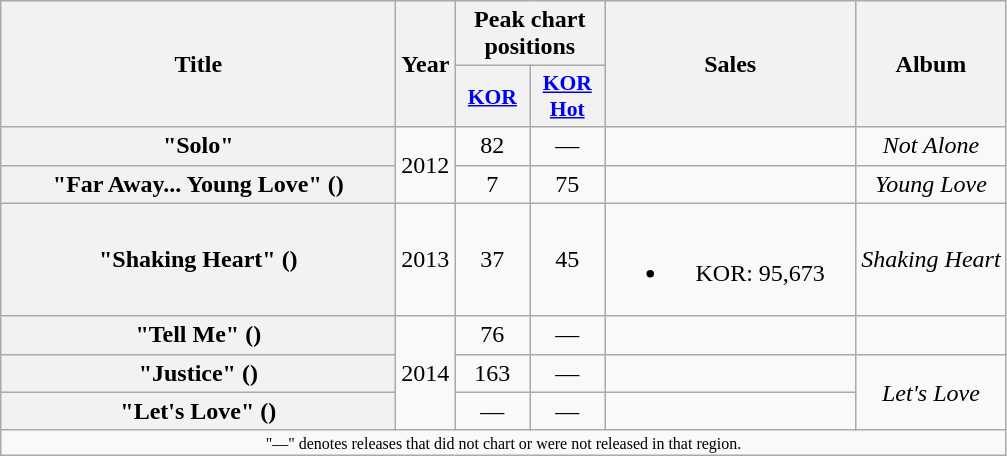<table class="wikitable plainrowheaders" style="text-align:center;" border="1">
<tr>
<th scope="col" rowspan="2" style="width:16em;">Title</th>
<th scope="col" rowspan="2">Year</th>
<th scope="col" colspan="2">Peak chart positions</th>
<th scope="col" rowspan="2" style="width:10em;">Sales</th>
<th scope="col" rowspan="2">Album</th>
</tr>
<tr>
<th scope="col" style="width:3em;font-size:90%;"><a href='#'>KOR</a><br></th>
<th scope="col" style="width:3em;font-size:90%;"><a href='#'>KOR<br>Hot</a><br></th>
</tr>
<tr>
<th scope="row">"Solo"</th>
<td rowspan="2">2012</td>
<td>82</td>
<td>—</td>
<td></td>
<td><em>Not Alone</em></td>
</tr>
<tr>
<th scope="row">"Far Away... Young Love" ()</th>
<td>7</td>
<td>75</td>
<td></td>
<td><em>Young Love</em></td>
</tr>
<tr>
<th scope="row">"Shaking Heart" ()</th>
<td>2013</td>
<td>37</td>
<td>45</td>
<td><br><ul><li>KOR: 95,673</li></ul></td>
<td><em>Shaking Heart</em></td>
</tr>
<tr>
<th scope="row">"Tell Me" ()</th>
<td rowspan="3">2014</td>
<td>76</td>
<td>—</td>
<td></td>
<td></td>
</tr>
<tr>
<th scope="row">"Justice" ()</th>
<td>163</td>
<td>—</td>
<td></td>
<td rowspan="2"><em>Let's Love</em></td>
</tr>
<tr>
<th scope="row">"Let's Love" ()</th>
<td>—</td>
<td>—</td>
<td></td>
</tr>
<tr>
<td align="center" colspan="6" style="font-size:8pt">"—" denotes releases that did not chart or were not released in that region.</td>
</tr>
</table>
